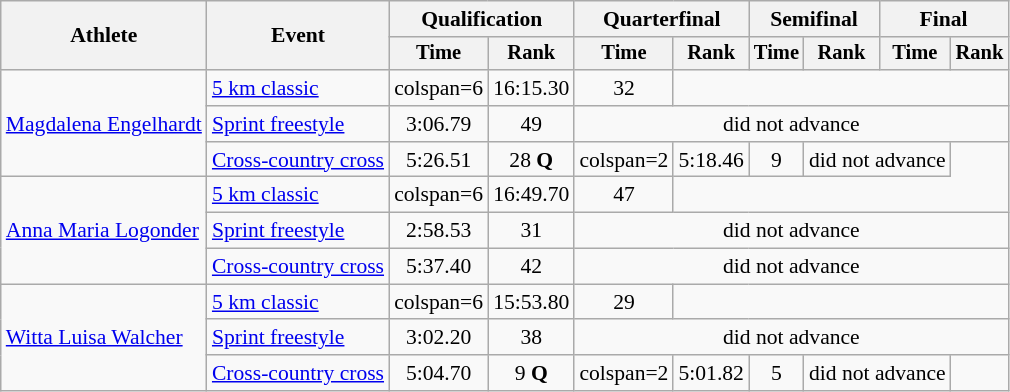<table class="wikitable" style="font-size:90%">
<tr>
<th rowspan="2">Athlete</th>
<th rowspan="2">Event</th>
<th colspan="2">Qualification</th>
<th colspan="2">Quarterfinal</th>
<th colspan="2">Semifinal</th>
<th colspan="2">Final</th>
</tr>
<tr style="font-size:95%">
<th>Time</th>
<th>Rank</th>
<th>Time</th>
<th>Rank</th>
<th>Time</th>
<th>Rank</th>
<th>Time</th>
<th>Rank</th>
</tr>
<tr align=center>
<td align=left rowspan=3><a href='#'>Magdalena Engelhardt</a></td>
<td align=left><a href='#'>5 km classic</a></td>
<td>colspan=6 </td>
<td>16:15.30</td>
<td>32</td>
</tr>
<tr align=center>
<td align=left><a href='#'>Sprint freestyle</a></td>
<td>3:06.79</td>
<td>49</td>
<td colspan=6>did not advance</td>
</tr>
<tr align=center>
<td align=left><a href='#'>Cross-country cross</a></td>
<td>5:26.51</td>
<td>28 <strong>Q</strong></td>
<td>colspan=2 </td>
<td>5:18.46</td>
<td>9</td>
<td colspan=2>did not advance</td>
</tr>
<tr align=center>
<td align=left rowspan=3><a href='#'>Anna Maria Logonder</a></td>
<td align=left><a href='#'>5 km classic</a></td>
<td>colspan=6 </td>
<td>16:49.70</td>
<td>47</td>
</tr>
<tr align=center>
<td align=left><a href='#'>Sprint freestyle</a></td>
<td>2:58.53</td>
<td>31</td>
<td colspan=6>did not advance</td>
</tr>
<tr align=center>
<td align=left><a href='#'>Cross-country cross</a></td>
<td>5:37.40</td>
<td>42</td>
<td colspan=6>did not advance</td>
</tr>
<tr align=center>
<td align=left rowspan=3><a href='#'>Witta Luisa Walcher</a></td>
<td align=left><a href='#'>5 km classic</a></td>
<td>colspan=6 </td>
<td>15:53.80</td>
<td>29</td>
</tr>
<tr align=center>
<td align=left><a href='#'>Sprint freestyle</a></td>
<td>3:02.20</td>
<td>38</td>
<td colspan=6>did not advance</td>
</tr>
<tr align=center>
<td align=left><a href='#'>Cross-country cross</a></td>
<td>5:04.70</td>
<td>9 <strong>Q</strong></td>
<td>colspan=2 </td>
<td>5:01.82</td>
<td>5</td>
<td colspan=2>did not advance</td>
</tr>
</table>
